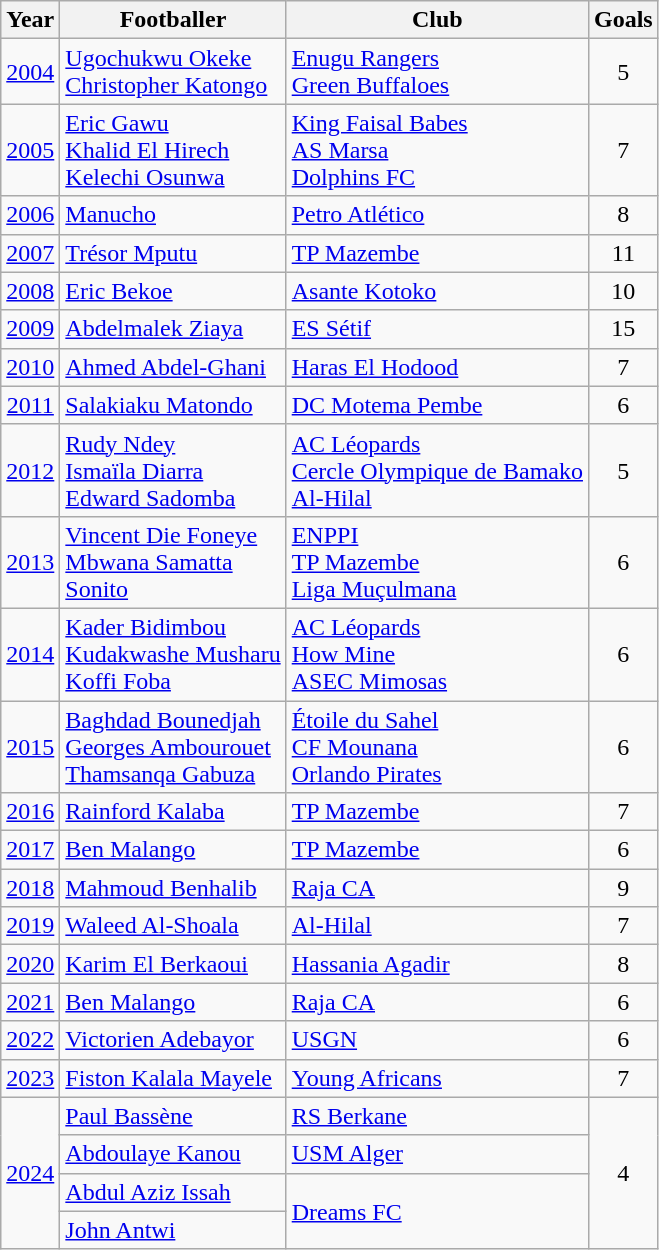<table class="wikitable">
<tr>
<th>Year</th>
<th>Footballer</th>
<th>Club</th>
<th>Goals</th>
</tr>
<tr>
<td align=center><a href='#'>2004</a></td>
<td> <a href='#'>Ugochukwu Okeke</a><br> <a href='#'>Christopher Katongo</a></td>
<td> <a href='#'>Enugu Rangers</a><br> <a href='#'>Green Buffaloes</a></td>
<td align="center">5</td>
</tr>
<tr>
<td align=center><a href='#'>2005</a></td>
<td> <a href='#'>Eric Gawu</a><br> <a href='#'>Khalid El Hirech</a><br> <a href='#'>Kelechi Osunwa</a></td>
<td> <a href='#'>King Faisal Babes</a><br> <a href='#'>AS Marsa</a><br> <a href='#'>Dolphins FC</a></td>
<td align="center">7</td>
</tr>
<tr>
<td align=center><a href='#'>2006</a></td>
<td> <a href='#'>Manucho</a></td>
<td> <a href='#'>Petro Atlético</a></td>
<td align="center">8</td>
</tr>
<tr>
<td align=center><a href='#'>2007</a></td>
<td> <a href='#'>Trésor Mputu</a></td>
<td> <a href='#'>TP Mazembe</a></td>
<td align="center">11</td>
</tr>
<tr>
<td align=center><a href='#'>2008</a></td>
<td> <a href='#'>Eric Bekoe</a></td>
<td> <a href='#'>Asante Kotoko</a></td>
<td align="center">10</td>
</tr>
<tr>
<td align=center><a href='#'>2009</a></td>
<td> <a href='#'>Abdelmalek Ziaya</a></td>
<td>  <a href='#'>ES Sétif</a></td>
<td align="center">15</td>
</tr>
<tr>
<td align=center><a href='#'>2010</a></td>
<td> <a href='#'>Ahmed Abdel-Ghani</a></td>
<td> <a href='#'>Haras El Hodood</a></td>
<td align="center">7</td>
</tr>
<tr>
<td align=center><a href='#'>2011</a></td>
<td> <a href='#'>Salakiaku Matondo</a></td>
<td> <a href='#'>DC Motema Pembe</a></td>
<td align="center">6</td>
</tr>
<tr>
<td align=center><a href='#'>2012</a></td>
<td> <a href='#'>Rudy Ndey</a> <br> <a href='#'>Ismaïla Diarra</a><br> <a href='#'>Edward Sadomba</a></td>
<td>  <a href='#'>AC Léopards</a><br> <a href='#'>Cercle Olympique de Bamako</a><br> <a href='#'>Al-Hilal</a></td>
<td align="center">5</td>
</tr>
<tr>
<td align=center><a href='#'>2013</a></td>
<td> <a href='#'>Vincent Die Foneye</a> <br> <a href='#'>Mbwana Samatta</a><br> <a href='#'>Sonito</a></td>
<td> <a href='#'>ENPPI</a><br> <a href='#'>TP Mazembe</a><br> <a href='#'>Liga Muçulmana</a></td>
<td align="center">6</td>
</tr>
<tr>
<td align=center><a href='#'>2014</a></td>
<td> <a href='#'>Kader Bidimbou</a> <br> <a href='#'>Kudakwashe Musharu</a><br> <a href='#'>Koffi Foba</a></td>
<td> <a href='#'>AC Léopards</a><br> <a href='#'>How Mine</a><br> <a href='#'>ASEC Mimosas</a></td>
<td align="center">6</td>
</tr>
<tr>
<td align=center><a href='#'>2015</a></td>
<td> <a href='#'>Baghdad Bounedjah</a> <br> <a href='#'>Georges Ambourouet</a><br> <a href='#'>Thamsanqa Gabuza</a></td>
<td> <a href='#'>Étoile du Sahel</a><br> <a href='#'>CF Mounana</a><br> <a href='#'>Orlando Pirates</a></td>
<td align="center">6</td>
</tr>
<tr>
<td align=center><a href='#'>2016</a></td>
<td> <a href='#'>Rainford Kalaba</a></td>
<td> <a href='#'>TP Mazembe</a></td>
<td align="center">7</td>
</tr>
<tr>
<td align=center><a href='#'>2017</a></td>
<td> <a href='#'>Ben Malango</a></td>
<td> <a href='#'>TP Mazembe</a></td>
<td align="center">6</td>
</tr>
<tr>
<td align=center><a href='#'>2018</a></td>
<td> <a href='#'>Mahmoud Benhalib</a></td>
<td> <a href='#'>Raja CA</a></td>
<td align="center">9</td>
</tr>
<tr>
<td align=center><a href='#'>2019</a></td>
<td> <a href='#'>Waleed Al-Shoala</a></td>
<td> <a href='#'>Al-Hilal</a></td>
<td align="center">7</td>
</tr>
<tr>
<td align=center><a href='#'>2020</a></td>
<td> <a href='#'>Karim El Berkaoui</a></td>
<td> <a href='#'>Hassania Agadir</a></td>
<td align="center">8</td>
</tr>
<tr>
<td align=center><a href='#'>2021</a></td>
<td> <a href='#'>Ben Malango</a></td>
<td> <a href='#'>Raja CA</a></td>
<td align="center">6</td>
</tr>
<tr>
<td align=center><a href='#'>2022</a></td>
<td> <a href='#'>Victorien Adebayor</a></td>
<td> <a href='#'>USGN</a></td>
<td align="center">6</td>
</tr>
<tr>
<td align=center><a href='#'>2023</a></td>
<td> <a href='#'>Fiston Kalala Mayele</a></td>
<td> <a href='#'>Young Africans</a></td>
<td align="center">7</td>
</tr>
<tr>
<td align=center rowspan="4"><a href='#'>2024</a></td>
<td> <a href='#'>Paul Bassène</a></td>
<td> <a href='#'>RS Berkane</a></td>
<td align="center" rowspan="4">4</td>
</tr>
<tr>
<td> <a href='#'>Abdoulaye Kanou</a></td>
<td> <a href='#'>USM Alger</a></td>
</tr>
<tr>
<td> <a href='#'>Abdul Aziz Issah</a></td>
<td rowspan="2"> <a href='#'>Dreams FC</a></td>
</tr>
<tr>
<td> <a href='#'>John Antwi</a></td>
</tr>
</table>
